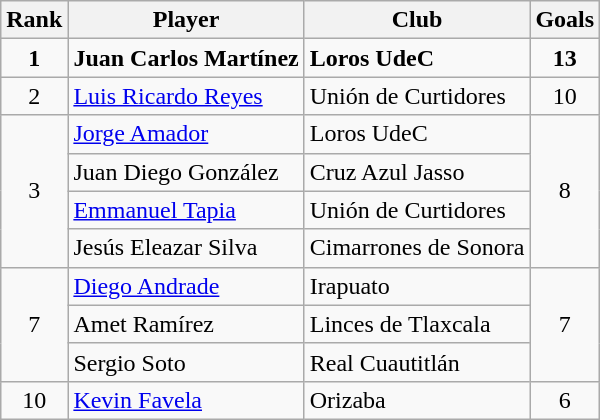<table class="wikitable">
<tr>
<th>Rank</th>
<th>Player</th>
<th>Club</th>
<th>Goals</th>
</tr>
<tr>
<td align=center rowspan=1><strong>1</strong></td>
<td> <strong>Juan Carlos Martínez</strong></td>
<td><strong>Loros UdeC</strong></td>
<td align=center rowspan=1><strong>13</strong></td>
</tr>
<tr>
<td align=center rowspan=1>2</td>
<td> <a href='#'>Luis Ricardo Reyes</a></td>
<td>Unión de Curtidores</td>
<td align=center rowspan=1>10</td>
</tr>
<tr>
<td align=center rowspan=4>3</td>
<td> <a href='#'>Jorge Amador</a></td>
<td>Loros UdeC</td>
<td align=center rowspan=4>8</td>
</tr>
<tr>
<td> Juan Diego González</td>
<td>Cruz Azul Jasso</td>
</tr>
<tr>
<td> <a href='#'>Emmanuel Tapia</a></td>
<td>Unión de Curtidores</td>
</tr>
<tr>
<td> Jesús Eleazar Silva</td>
<td>Cimarrones de Sonora</td>
</tr>
<tr>
<td align=center rowspan=3>7</td>
<td> <a href='#'>Diego Andrade</a></td>
<td>Irapuato</td>
<td align=center rowspan=3>7</td>
</tr>
<tr>
<td> Amet Ramírez</td>
<td>Linces de Tlaxcala</td>
</tr>
<tr>
<td> Sergio Soto</td>
<td>Real Cuautitlán</td>
</tr>
<tr>
<td align=center rowspan=1>10</td>
<td> <a href='#'>Kevin Favela</a></td>
<td>Orizaba</td>
<td align=center rowspan=1>6</td>
</tr>
</table>
